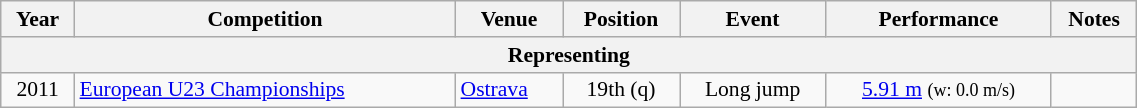<table class="wikitable" width=60% style="font-size:90%; text-align:center;">
<tr>
<th>Year</th>
<th>Competition</th>
<th>Venue</th>
<th>Position</th>
<th>Event</th>
<th>Performance</th>
<th>Notes</th>
</tr>
<tr>
<th colspan="7">Representing </th>
</tr>
<tr>
<td>2011</td>
<td align=left><a href='#'>European U23 Championships</a></td>
<td align=left> <a href='#'>Ostrava</a></td>
<td>19th (q)</td>
<td>Long jump</td>
<td><a href='#'>5.91 m</a> <small>(w: 0.0 m/s)</small></td>
<td></td>
</tr>
</table>
